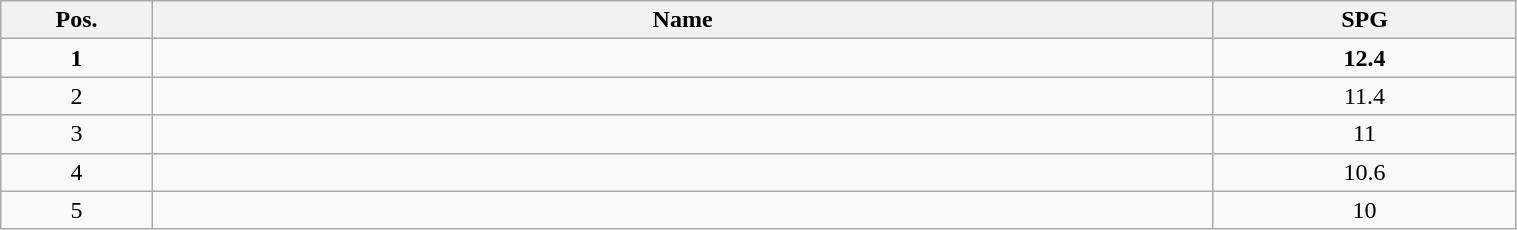<table class=wikitable width="80%">
<tr>
<th width="10%">Pos.</th>
<th width="70%">Name</th>
<th width="20%">SPG</th>
</tr>
<tr>
<td align=center><strong>1</strong></td>
<td><strong></strong></td>
<td align=center><strong>12.4</strong></td>
</tr>
<tr>
<td align=center>2</td>
<td></td>
<td align=center>11.4</td>
</tr>
<tr>
<td align=center>3</td>
<td></td>
<td align=center>11</td>
</tr>
<tr>
<td align=center>4</td>
<td></td>
<td align=center>10.6</td>
</tr>
<tr>
<td align=center>5</td>
<td></td>
<td align=center>10</td>
</tr>
</table>
